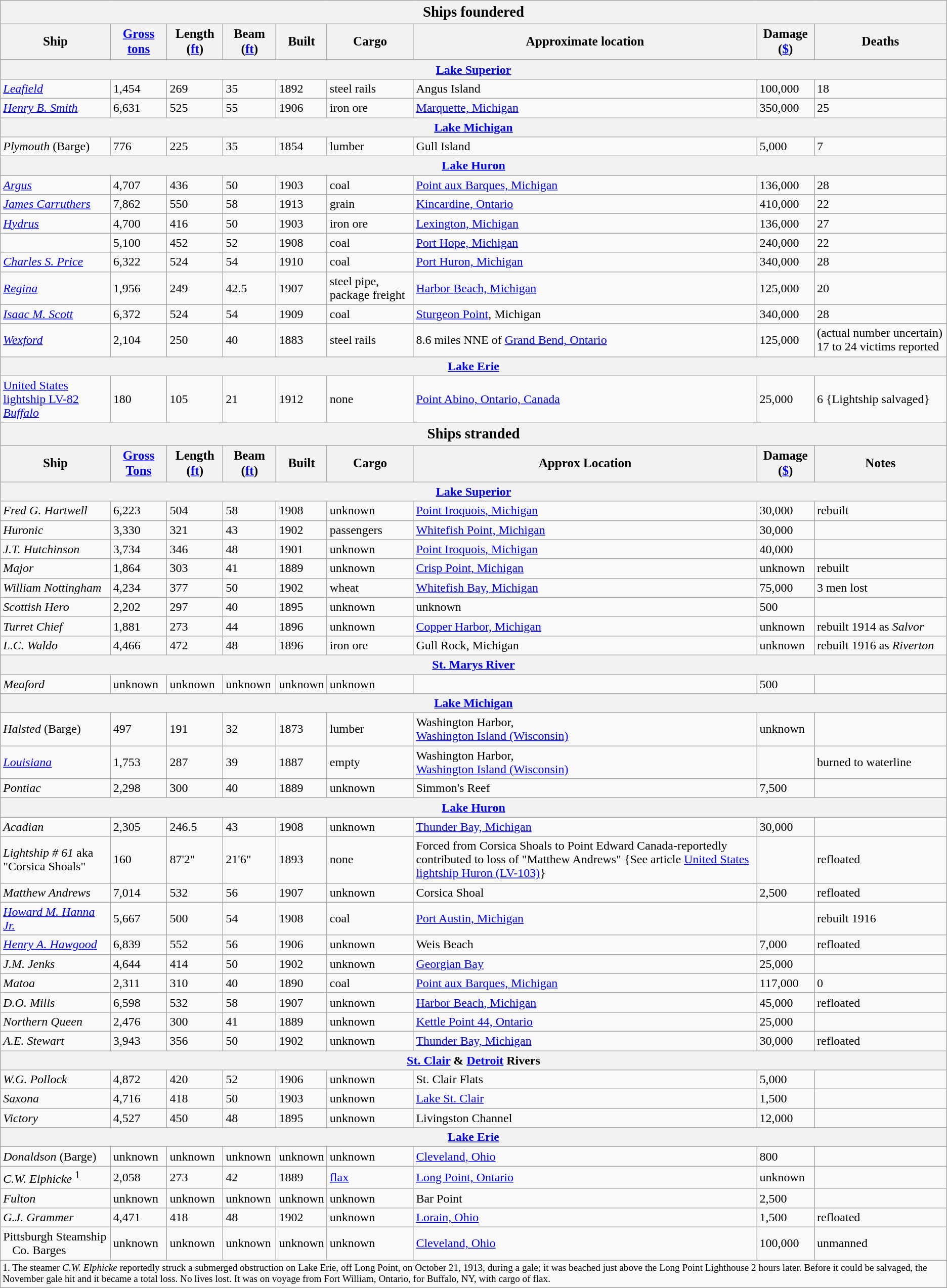<table class="wikitable">
<tr>
<th colspan="9" align=center bgcolor="#DCDCDC" style="font-size:120%">Ships foundered</th>
</tr>
<tr>
<th bgcolor="#EBEBEB" style="font-size:105%">Ship</th>
<th bgcolor="#EBEBEB" style="font-size:105%"><a href='#'>Gross tons</a></th>
<th bgcolor="#EBEBEB" style="font-size:105%">Length (<a href='#'>ft</a>)</th>
<th bgcolor="#EBEBEB" style="font-size:105%">Beam (<a href='#'>ft</a>)</th>
<th bgcolor="#EBEBEB" style="font-size:105%">Built</th>
<th bgcolor="#EBEBEB" style="font-size:105%">Cargo</th>
<th bgcolor="#EBEBEB" style="font-size:105%">Approximate location</th>
<th bgcolor="#EBEBEB" style="font-size:105%">Damage (<a href='#'>$</a>)</th>
<th bgcolor="#EBEBEB" style="font-size:105%">Deaths</th>
</tr>
<tr --->
<th colspan="9" alight=left bgcolor="F0F0F0"><a href='#'>Lake Superior</a></th>
</tr>
<tr>
<td><em><a href='#'>Leafield</a></em></td>
<td>1,454</td>
<td>269</td>
<td>35</td>
<td>1892</td>
<td>steel rails</td>
<td>Angus Island</td>
<td>100,000</td>
<td>18</td>
</tr>
<tr --->
<td><em><a href='#'>Henry B. Smith</a></em></td>
<td>6,631</td>
<td>525</td>
<td>55</td>
<td>1906</td>
<td>iron ore</td>
<td><a href='#'>Marquette, Michigan</a></td>
<td>350,000</td>
<td>25</td>
</tr>
<tr --->
<th colspan="9" bgcolor="F0F0F0" alight=left><a href='#'>Lake Michigan</a></th>
</tr>
<tr>
<td><em>Plymouth</em> (Barge)</td>
<td>776</td>
<td>225</td>
<td>35</td>
<td>1854</td>
<td>lumber</td>
<td>Gull Island</td>
<td>5,000</td>
<td>7</td>
</tr>
<tr --->
<th colspan="9" bgcolor="F0F0F0" alight=left><a href='#'>Lake Huron</a></th>
</tr>
<tr>
<td><em><a href='#'>Argus</a></em></td>
<td>4,707</td>
<td>436</td>
<td>50</td>
<td>1903</td>
<td>coal</td>
<td><a href='#'>Point aux Barques, Michigan</a></td>
<td>136,000</td>
<td>28</td>
</tr>
<tr --->
<td><em><a href='#'>James Carruthers</a></em></td>
<td>7,862</td>
<td>550</td>
<td>58</td>
<td>1913</td>
<td>grain</td>
<td><a href='#'>Kincardine, Ontario</a></td>
<td>410,000</td>
<td>22</td>
</tr>
<tr --->
<td><em><a href='#'>Hydrus</a></em></td>
<td>4,700</td>
<td>416</td>
<td>50</td>
<td>1903</td>
<td>iron ore</td>
<td><a href='#'>Lexington, Michigan</a></td>
<td>136,000</td>
<td>27</td>
</tr>
<tr --->
<td></td>
<td>5,100</td>
<td>452</td>
<td>52</td>
<td>1908</td>
<td>coal</td>
<td><a href='#'>Port Hope, Michigan</a></td>
<td>240,000</td>
<td>22</td>
</tr>
<tr --->
<td><em><a href='#'>Charles S. Price</a></em></td>
<td>6,322</td>
<td>524</td>
<td>54</td>
<td>1910</td>
<td>coal</td>
<td><a href='#'>Port Huron, Michigan</a></td>
<td>340,000</td>
<td>28</td>
</tr>
<tr --->
<td><em><a href='#'>Regina</a></em></td>
<td>1,956</td>
<td>249</td>
<td>42.5</td>
<td>1907</td>
<td>steel pipe, package freight</td>
<td><a href='#'>Harbor Beach, Michigan</a></td>
<td>125,000</td>
<td>20</td>
</tr>
<tr --->
<td><em><a href='#'>Isaac M. Scott</a></em></td>
<td>6,372</td>
<td>524</td>
<td>54</td>
<td>1909</td>
<td>coal</td>
<td><a href='#'>Sturgeon Point</a>, Michigan</td>
<td>340,000</td>
<td>28</td>
</tr>
<tr --->
<td><em><a href='#'>Wexford</a></em></td>
<td>2,104</td>
<td>250</td>
<td>40</td>
<td>1883</td>
<td>steel rails</td>
<td>8.6 miles NNE of <a href='#'>Grand Bend, Ontario</a></td>
<td>125,000</td>
<td>(actual number uncertain) 17 to 24 victims reported</td>
</tr>
<tr --->
<th colspan="9" bgcolor="F0F0F0" alight=left><a href='#'>Lake Erie</a></th>
</tr>
<tr>
<td><a href='#'>United States lightship LV-82 <em>Buffalo</em></a></td>
<td>180</td>
<td>105</td>
<td>21</td>
<td>1912</td>
<td>none</td>
<td><a href='#'>Point Abino, Ontario, Canada</a></td>
<td>25,000</td>
<td>6 {Lightship salvaged}</td>
</tr>
<tr>
<th colspan="9" align=center bgcolor="#DCDCDC" style="font-size:120%">Ships stranded</th>
</tr>
<tr>
<th bgcolor="#EBEBEB" style="font-size:105%">Ship</th>
<th bgcolor="#EBEBEB" style="font-size:105%"><a href='#'>Gross Tons</a></th>
<th bgcolor="#EBEBEB" style="font-size:105%">Length (<a href='#'>ft</a>)</th>
<th bgcolor="#EBEBEB" style="font-size:105%">Beam (<a href='#'>ft</a>)</th>
<th bgcolor="#EBEBEB" style="font-size:105%">Built</th>
<th bgcolor="#EBEBEB" style="font-size:105%">Cargo</th>
<th bgcolor="#EBEBEB" style="font-size:105%">Approx Location</th>
<th bgcolor="#EBEBEB" style="font-size:105%">Damage (<a href='#'>$</a>)</th>
<th bgcolor="#EBEBEB" style="font-size:105%">Notes</th>
</tr>
<tr --->
<th colspan="9" alight=left bgcolor="F0F0F0"><a href='#'>Lake Superior</a></th>
</tr>
<tr>
<td><em>Fred G. Hartwell</em></td>
<td>6,223</td>
<td>504</td>
<td>58</td>
<td>1908</td>
<td>unknown</td>
<td><a href='#'>Point Iroquois, Michigan</a></td>
<td>30,000</td>
<td>rebuilt</td>
</tr>
<tr --->
<td><em>Huronic</em></td>
<td>3,330</td>
<td>321</td>
<td>43</td>
<td>1902</td>
<td>passengers</td>
<td><a href='#'>Whitefish Point, Michigan</a></td>
<td>30,000</td>
<td> </td>
</tr>
<tr --->
<td><em>J.T. Hutchinson</em></td>
<td>3,734</td>
<td>346</td>
<td>48</td>
<td>1901</td>
<td>unknown</td>
<td><a href='#'>Point Iroquois, Michigan</a></td>
<td>40,000</td>
<td> </td>
</tr>
<tr --->
<td><em>Major</em></td>
<td>1,864</td>
<td>303</td>
<td>41</td>
<td>1889</td>
<td>unknown</td>
<td><a href='#'>Crisp Point, Michigan</a></td>
<td>unknown</td>
<td>rebuilt</td>
</tr>
<tr --->
<td><em>William Nottingham</em></td>
<td>4,234</td>
<td>377</td>
<td>50</td>
<td>1902</td>
<td>wheat</td>
<td><a href='#'>Whitefish Bay, Michigan</a></td>
<td>75,000</td>
<td>3 men lost</td>
</tr>
<tr --->
<td><em>Scottish Hero</em></td>
<td>2,202</td>
<td>297</td>
<td>40</td>
<td>1895</td>
<td>unknown</td>
<td>unknown</td>
<td>500</td>
<td> </td>
</tr>
<tr --->
<td><em>Turret Chief</em></td>
<td>1,881</td>
<td>273</td>
<td>44</td>
<td>1896</td>
<td>unknown</td>
<td><a href='#'>Copper Harbor, Michigan</a></td>
<td>unknown</td>
<td>rebuilt 1914 as <em>Salvor</em></td>
</tr>
<tr --->
<td><em>L.C. Waldo</em></td>
<td>4,466</td>
<td>472</td>
<td>48</td>
<td>1896</td>
<td>iron ore</td>
<td>Gull Rock, Michigan</td>
<td>unknown</td>
<td>rebuilt 1916 as <em>Riverton</em></td>
</tr>
<tr --->
<th colspan="9" alight=left bgcolor="F0F0F0"><a href='#'>St. Marys River</a></th>
</tr>
<tr>
<td><em>Meaford</em></td>
<td>unknown</td>
<td>unknown</td>
<td>unknown</td>
<td>unknown</td>
<td>unknown</td>
<td> </td>
<td>500</td>
<td> </td>
</tr>
<tr --->
<th colspan="9" alight=left bgcolor="F0F0F0"><a href='#'>Lake Michigan</a></th>
</tr>
<tr>
<td><em>Halsted</em> (Barge)</td>
<td>497</td>
<td>191</td>
<td>32</td>
<td>1873</td>
<td>lumber</td>
<td>Washington Harbor,<br><a href='#'>Washington Island (Wisconsin)</a></td>
<td>unknown</td>
<td> </td>
</tr>
<tr --->
<td><em><a href='#'>Louisiana</a></em></td>
<td>1,753</td>
<td>287</td>
<td>39</td>
<td>1887</td>
<td>empty</td>
<td>Washington Harbor,<br><a href='#'>Washington Island (Wisconsin)</a></td>
<td> </td>
<td>burned to waterline</td>
</tr>
<tr --->
<td><em>Pontiac</em></td>
<td>2,298</td>
<td>300</td>
<td>40</td>
<td>1889</td>
<td>unknown</td>
<td>Simmon's Reef</td>
<td>7,500</td>
<td> </td>
</tr>
<tr --->
<th colspan="9" alight=left bgcolor="F0F0F0"><a href='#'>Lake Huron</a></th>
</tr>
<tr>
<td><em>Acadian</em></td>
<td>2,305</td>
<td>246.5</td>
<td>43</td>
<td>1908</td>
<td>unknown</td>
<td><a href='#'>Thunder Bay, Michigan</a></td>
<td>30,000</td>
<td> </td>
</tr>
<tr --->
<td><em>Lightship # 61</em> aka "Corsica Shoals"</td>
<td>160</td>
<td>87'2"</td>
<td>21'6"</td>
<td>1893</td>
<td>none</td>
<td>Forced from Corsica Shoals to Point Edward Canada-reportedly contributed to loss of "Matthew Andrews" {See article <a href='#'>United States lightship Huron (LV-103)</a>}</td>
<td></td>
<td>refloated</td>
</tr>
<tr --->
<td><em>Matthew Andrews</em></td>
<td>7,014</td>
<td>532</td>
<td>56</td>
<td>1907</td>
<td>unknown</td>
<td>Corsica Shoal</td>
<td>2,500</td>
<td>refloated</td>
</tr>
<tr --->
<td><a href='#'><em>Howard M. Hanna Jr.</em></a></td>
<td>5,667</td>
<td>500</td>
<td>54</td>
<td>1908</td>
<td>coal</td>
<td><a href='#'>Port Austin, Michigan</a></td>
<td> </td>
<td>rebuilt 1916</td>
</tr>
<tr --->
<td><a href='#'><em>Henry A. Hawgood</em></a></td>
<td>6,839</td>
<td>552</td>
<td>56</td>
<td>1906</td>
<td>unknown</td>
<td>Weis Beach</td>
<td>7,000</td>
<td>refloated</td>
</tr>
<tr --->
<td><em>J.M. Jenks</em></td>
<td>4,644</td>
<td>414</td>
<td>50</td>
<td>1902</td>
<td>unknown</td>
<td><a href='#'>Georgian Bay</a></td>
<td>25,000</td>
<td> </td>
</tr>
<tr --->
<td><em>Matoa</em></td>
<td>2,311</td>
<td>310</td>
<td>40</td>
<td>1890</td>
<td>coal</td>
<td><a href='#'>Point aux Barques, Michigan</a></td>
<td>117,000</td>
<td>0</td>
</tr>
<tr --->
<td><em>D.O. Mills</em></td>
<td>6,598</td>
<td>532</td>
<td>58</td>
<td>1907</td>
<td>unknown</td>
<td><a href='#'>Harbor Beach, Michigan</a></td>
<td>45,000</td>
<td>refloated</td>
</tr>
<tr --->
<td><em>Northern Queen</em></td>
<td>2,476</td>
<td>300</td>
<td>41</td>
<td>1889</td>
<td>unknown</td>
<td><a href='#'>Kettle Point 44, Ontario</a></td>
<td>25,000</td>
<td> </td>
</tr>
<tr --->
<td><em>A.E. Stewart</em></td>
<td>3,943</td>
<td>356</td>
<td>50</td>
<td>1902</td>
<td>unknown</td>
<td><a href='#'>Thunder Bay, Michigan</a></td>
<td>30,000</td>
<td>refloated</td>
</tr>
<tr --->
<th colspan="9" alight=left bgcolor="F0F0F0"><a href='#'>St. Clair</a> & <a href='#'>Detroit</a> Rivers</th>
</tr>
<tr>
<td><em>W.G. Pollock</em></td>
<td>4,872</td>
<td>420</td>
<td>52</td>
<td>1906</td>
<td>unknown</td>
<td>St. Clair Flats</td>
<td>5,000</td>
<td> </td>
</tr>
<tr --->
<td><em>Saxona</em></td>
<td>4,716</td>
<td>418</td>
<td>50</td>
<td>1903</td>
<td>unknown</td>
<td><a href='#'>Lake St. Clair</a></td>
<td>1,500</td>
<td> </td>
</tr>
<tr --->
<td><em>Victory</em></td>
<td>4,527</td>
<td>450</td>
<td>48</td>
<td>1895</td>
<td>unknown</td>
<td>Livingston Channel</td>
<td>12,000</td>
<td> </td>
</tr>
<tr --->
<th colspan="9" alight=left bgcolor="F0F0F0"><a href='#'>Lake Erie</a></th>
</tr>
<tr>
<td><em>Donaldson</em> (Barge)</td>
<td>unknown</td>
<td>unknown</td>
<td>unknown</td>
<td>unknown</td>
<td>unknown</td>
<td><a href='#'>Cleveland, Ohio</a></td>
<td>800</td>
<td> </td>
</tr>
<tr --->
<td><em>C.W. Elphicke</em> <sup>1</sup></td>
<td>2,058</td>
<td>273</td>
<td>42</td>
<td>1889</td>
<td><a href='#'>flax</a></td>
<td><a href='#'>Long Point, Ontario</a></td>
<td>unknown</td>
<td> </td>
</tr>
<tr --->
<td><em>Fulton</em></td>
<td>unknown</td>
<td>unknown</td>
<td>unknown</td>
<td>unknown</td>
<td>unknown</td>
<td>Bar Point</td>
<td>2,500</td>
<td> </td>
</tr>
<tr --->
<td><em>G.J. Grammer</em></td>
<td>4,471</td>
<td>418</td>
<td>48</td>
<td>1902</td>
<td>unknown</td>
<td><a href='#'>Lorain, Ohio</a></td>
<td>1,500</td>
<td>refloated</td>
</tr>
<tr --->
<td>Pittsburgh Steamship<br>   Co. Barges</td>
<td>unknown</td>
<td>unknown</td>
<td>unknown</td>
<td>unknown</td>
<td>unknown</td>
<td><a href='#'>Cleveland, Ohio</a></td>
<td>100,000</td>
<td>unmanned</td>
</tr>
<tr --->
<td colspan="9" style="font-size:80%">1. The steamer <em>C.W. Elphicke</em> reportedly struck a submerged obstruction on Lake Erie, off Long Point, on October 21, 1913, during a gale; it was beached just above the Long Point Lighthouse 2 hours later. Before it could be salvaged, the November gale hit and it became a total loss. No lives lost. It was on voyage from Fort William, Ontario, for Buffalo, NY, with cargo of flax.</td>
</tr>
<tr>
</tr>
</table>
